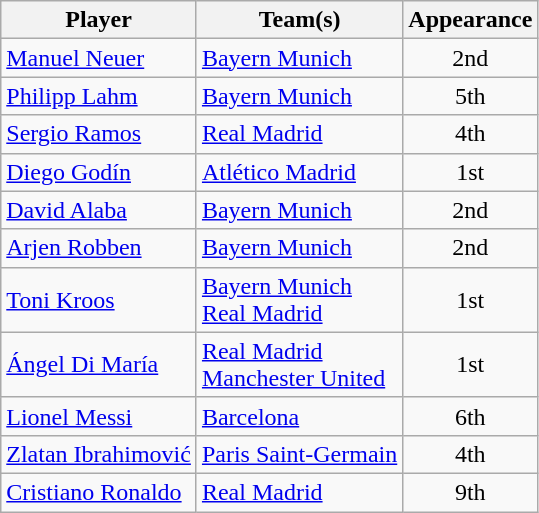<table class="wikitable">
<tr>
<th>Player</th>
<th>Team(s)</th>
<th>Appearance</th>
</tr>
<tr>
<td> <a href='#'>Manuel Neuer</a></td>
<td> <a href='#'>Bayern Munich</a></td>
<td style="text-align:center;">2nd</td>
</tr>
<tr>
<td> <a href='#'>Philipp Lahm</a></td>
<td> <a href='#'>Bayern Munich</a></td>
<td style="text-align:center;">5th</td>
</tr>
<tr>
<td> <a href='#'>Sergio Ramos</a></td>
<td> <a href='#'>Real Madrid</a></td>
<td style="text-align:center;">4th</td>
</tr>
<tr>
<td> <a href='#'>Diego Godín</a></td>
<td> <a href='#'>Atlético Madrid</a></td>
<td style="text-align:center;">1st</td>
</tr>
<tr>
<td> <a href='#'>David Alaba</a></td>
<td> <a href='#'>Bayern Munich</a></td>
<td style="text-align:center;">2nd</td>
</tr>
<tr>
<td> <a href='#'>Arjen Robben</a></td>
<td> <a href='#'>Bayern Munich</a></td>
<td style="text-align:center;">2nd</td>
</tr>
<tr>
<td> <a href='#'>Toni Kroos</a></td>
<td> <a href='#'>Bayern Munich</a> <br>  <a href='#'>Real Madrid</a></td>
<td style="text-align:center;">1st</td>
</tr>
<tr>
<td> <a href='#'>Ángel Di María</a></td>
<td> <a href='#'>Real Madrid</a> <br>  <a href='#'>Manchester United</a></td>
<td style="text-align:center;">1st</td>
</tr>
<tr>
<td> <a href='#'>Lionel Messi</a></td>
<td> <a href='#'>Barcelona</a></td>
<td style="text-align:center;">6th</td>
</tr>
<tr>
<td> <a href='#'>Zlatan Ibrahimović</a></td>
<td> <a href='#'>Paris Saint-Germain</a></td>
<td style="text-align:center;">4th</td>
</tr>
<tr>
<td> <a href='#'>Cristiano Ronaldo</a></td>
<td> <a href='#'>Real Madrid</a></td>
<td style="text-align:center;">9th</td>
</tr>
</table>
